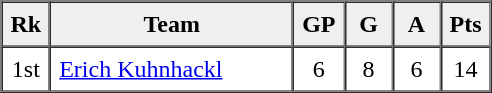<table border=1 cellpadding=5 cellspacing=0>
<tr>
<th bgcolor="#efefef" width="20">Rk</th>
<th bgcolor="#efefef" width="150">Team</th>
<th bgcolor="#efefef" width="20">GP</th>
<th bgcolor="#efefef" width="20">G</th>
<th bgcolor="#efefef" width="20">A</th>
<th bgcolor="#efefef" width="20">Pts</th>
</tr>
<tr align=center>
<td>1st</td>
<td align=left><a href='#'>Erich Kuhnhackl</a></td>
<td>6</td>
<td>8</td>
<td>6</td>
<td>14</td>
</tr>
</table>
